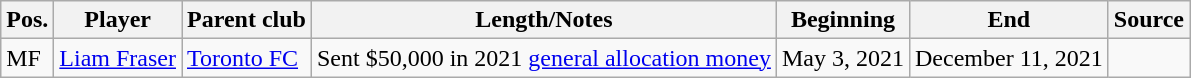<table class="wikitable sortable" style="text-align: left">
<tr>
<th><strong>Pos.</strong></th>
<th><strong>Player</strong></th>
<th><strong>Parent club</strong></th>
<th><strong>Length/Notes</strong></th>
<th><strong>Beginning</strong></th>
<th><strong>End</strong></th>
<th><strong>Source</strong></th>
</tr>
<tr>
<td>MF</td>
<td> <a href='#'>Liam Fraser</a></td>
<td> <a href='#'>Toronto FC</a></td>
<td>Sent $50,000 in 2021 <a href='#'>general allocation money</a></td>
<td>May 3, 2021</td>
<td>December 11, 2021</td>
<td align=center></td>
</tr>
</table>
